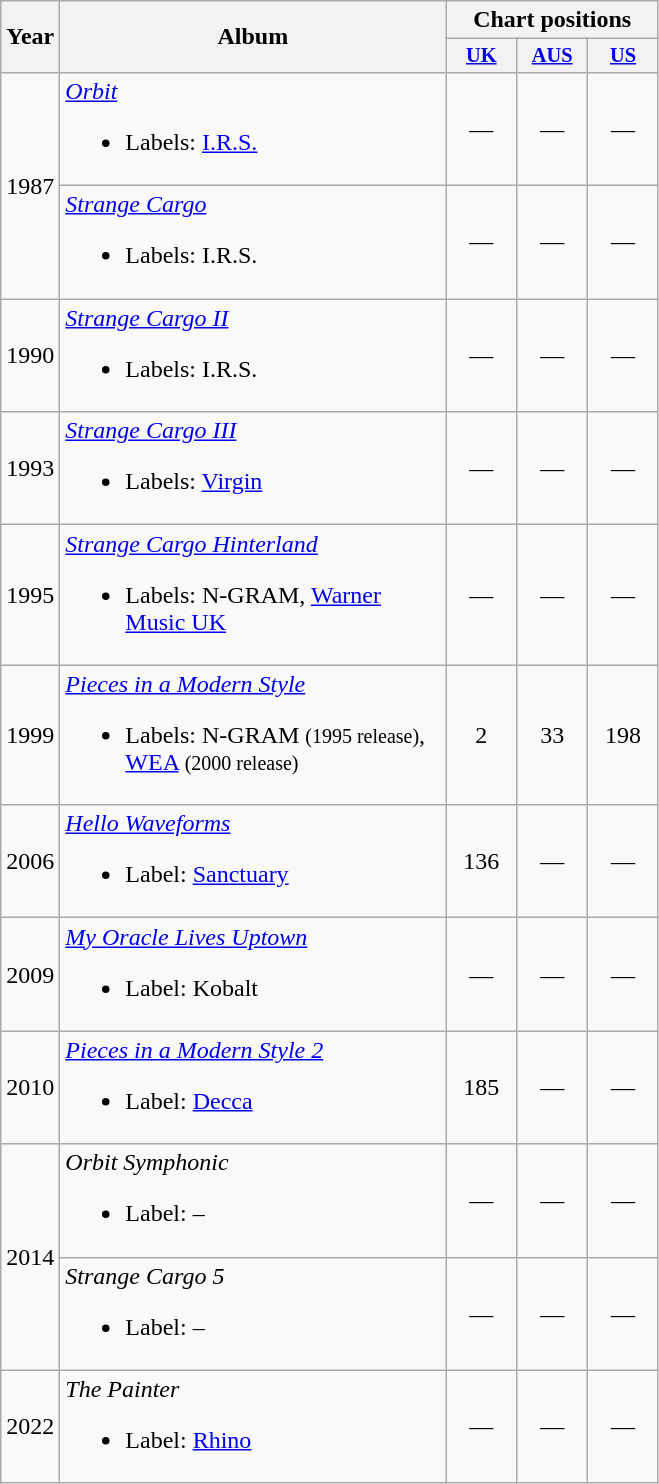<table class="wikitable" style=text-align:center;>
<tr>
<th rowspan="2">Year</th>
<th rowspan="2" style="width:250px;">Album</th>
<th colspan="3">Chart positions</th>
</tr>
<tr>
<th style="width:3em;font-size:85%;"><a href='#'>UK</a> <br></th>
<th style="width:3em;font-size:85%;"><a href='#'>AUS</a> <br></th>
<th style="width:3em;font-size:85%;"><a href='#'>US</a> <br></th>
</tr>
<tr>
<td rowspan="2">1987</td>
<td align="left"><em><a href='#'>Orbit</a></em><br><ul><li>Labels: <a href='#'>I.R.S.</a></li></ul></td>
<td>—</td>
<td>—</td>
<td>—</td>
</tr>
<tr>
<td align="left"><em><a href='#'>Strange Cargo</a></em><br><ul><li>Labels: I.R.S.</li></ul></td>
<td>—</td>
<td>—</td>
<td>—</td>
</tr>
<tr>
<td>1990</td>
<td align="left"><em><a href='#'>Strange Cargo II</a></em><br><ul><li>Labels: I.R.S.</li></ul></td>
<td>—</td>
<td>—</td>
<td>—</td>
</tr>
<tr>
<td>1993</td>
<td align="left"><em><a href='#'>Strange Cargo III</a></em><br><ul><li>Labels: <a href='#'>Virgin</a></li></ul></td>
<td>—</td>
<td>—</td>
<td>—</td>
</tr>
<tr>
<td>1995</td>
<td align="left"><em><a href='#'>Strange Cargo Hinterland</a></em><br><ul><li>Labels: N-GRAM, <a href='#'>Warner Music UK</a></li></ul></td>
<td>—</td>
<td>—</td>
<td>—</td>
</tr>
<tr>
<td>1999</td>
<td align="left"><em><a href='#'>Pieces in a Modern Style</a></em> <br><ul><li>Labels: N-GRAM <small>(1995 release)</small>, <a href='#'>WEA</a> <small>(2000 release)</small></li></ul></td>
<td>2</td>
<td>33</td>
<td>198</td>
</tr>
<tr>
<td>2006</td>
<td align="left"><em><a href='#'>Hello Waveforms</a></em><br><ul><li>Label: <a href='#'>Sanctuary</a></li></ul></td>
<td>136</td>
<td>—</td>
<td>—</td>
</tr>
<tr>
<td>2009</td>
<td align="left"><em><a href='#'>My Oracle Lives Uptown</a></em> <br><ul><li>Label: Kobalt</li></ul></td>
<td>—</td>
<td>—</td>
<td>—</td>
</tr>
<tr>
<td>2010</td>
<td align="left"><em><a href='#'>Pieces in a Modern Style 2</a></em> <br><ul><li>Label: <a href='#'>Decca</a></li></ul></td>
<td>185</td>
<td>—</td>
<td>—</td>
</tr>
<tr>
<td rowspan="2">2014</td>
<td align="left"><em>Orbit Symphonic</em> <br><ul><li>Label: –</li></ul></td>
<td>—</td>
<td>—</td>
<td>—</td>
</tr>
<tr>
<td align="left"><em>Strange Cargo 5</em> <br><ul><li>Label: –</li></ul></td>
<td>—</td>
<td>—</td>
<td>—</td>
</tr>
<tr>
<td>2022</td>
<td align="left"><em>The Painter</em><br><ul><li>Label: <a href='#'>Rhino</a></li></ul></td>
<td>—</td>
<td>—</td>
<td>—</td>
</tr>
</table>
